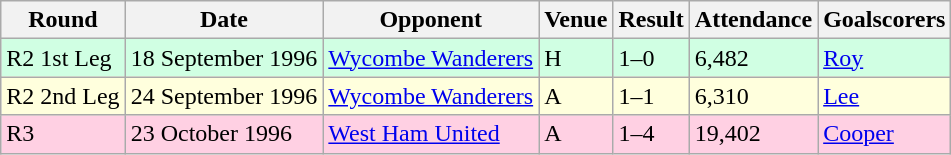<table class="wikitable">
<tr>
<th>Round</th>
<th>Date</th>
<th>Opponent</th>
<th>Venue</th>
<th>Result</th>
<th>Attendance</th>
<th>Goalscorers</th>
</tr>
<tr style="background:#d0ffe3;">
<td>R2 1st Leg</td>
<td>18 September 1996</td>
<td><a href='#'>Wycombe Wanderers</a></td>
<td>H</td>
<td>1–0</td>
<td>6,482</td>
<td><a href='#'>Roy</a></td>
</tr>
<tr style="background:#ffd;">
<td>R2 2nd Leg</td>
<td>24 September 1996</td>
<td><a href='#'>Wycombe Wanderers</a></td>
<td>A</td>
<td>1–1</td>
<td>6,310</td>
<td><a href='#'>Lee</a></td>
</tr>
<tr style="background:#ffd0e3;">
<td>R3</td>
<td>23 October 1996</td>
<td><a href='#'>West Ham United</a></td>
<td>A</td>
<td>1–4</td>
<td>19,402</td>
<td><a href='#'>Cooper</a></td>
</tr>
</table>
